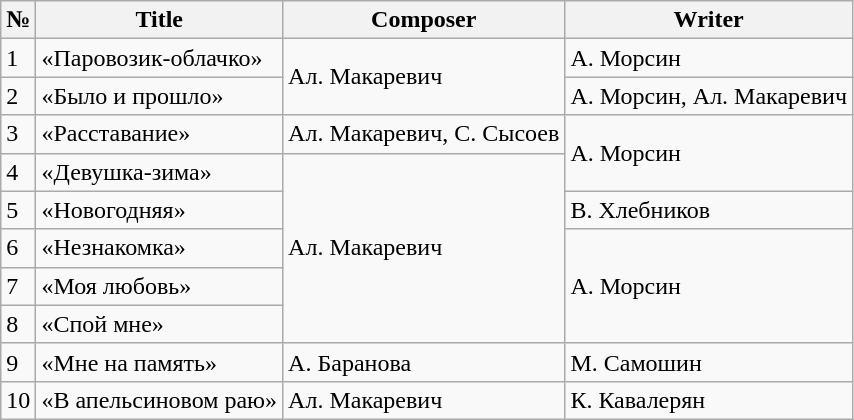<table class="wikitable">
<tr>
<th>№</th>
<th>Title</th>
<th>Composer</th>
<th>Writer</th>
</tr>
<tr>
<td>1</td>
<td>«Паровозик-облачко»</td>
<td rowspan="2">Ал. Макаревич</td>
<td>А. Морсин</td>
</tr>
<tr>
<td>2</td>
<td>«Было и прошло»</td>
<td>А. Морсин, Ал. Макаревич</td>
</tr>
<tr>
<td>3</td>
<td>«Расставание»</td>
<td>Ал. Макаревич, С. Сысоев</td>
<td rowspan="2">А. Морсин</td>
</tr>
<tr>
<td>4</td>
<td>«Девушка-зима»</td>
<td rowspan="5">Ал. Макаревич</td>
</tr>
<tr>
<td>5</td>
<td>«Новогодняя»</td>
<td>В. Хлебников</td>
</tr>
<tr>
<td>6</td>
<td>«Незнакомка»</td>
<td rowspan="3">А. Морсин</td>
</tr>
<tr>
<td>7</td>
<td>«Моя любовь»</td>
</tr>
<tr>
<td>8</td>
<td>«Спой мне»</td>
</tr>
<tr>
<td>9</td>
<td>«Мне на память»</td>
<td>А. Баранова</td>
<td>М. Самошин</td>
</tr>
<tr>
<td>10</td>
<td>«В апельсиновом раю»</td>
<td>Ал. Макаревич</td>
<td>К. Кавалерян</td>
</tr>
</table>
